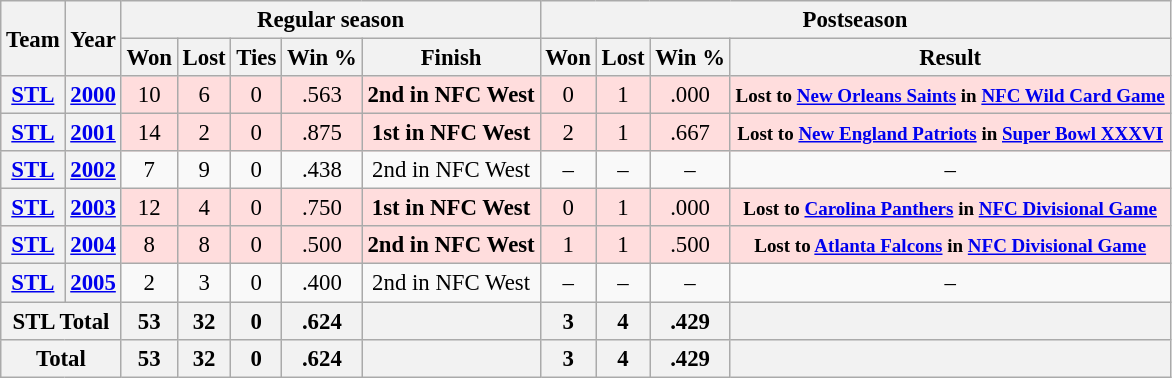<table class="wikitable" style="font-size: 95%; text-align:center;">
<tr>
<th rowspan="2">Team</th>
<th rowspan="2">Year</th>
<th colspan="5">Regular season</th>
<th colspan="4">Postseason</th>
</tr>
<tr>
<th>Won</th>
<th>Lost</th>
<th>Ties</th>
<th>Win %</th>
<th>Finish</th>
<th>Won</th>
<th>Lost</th>
<th>Win %</th>
<th>Result</th>
</tr>
<tr style="background:#fdd;">
<th><a href='#'>STL</a></th>
<th><a href='#'>2000</a></th>
<td>10</td>
<td>6</td>
<td>0</td>
<td>.563</td>
<td><strong>2nd in NFC West</strong></td>
<td>0</td>
<td>1</td>
<td>.000</td>
<td><small><strong>Lost to <a href='#'>New Orleans Saints</a> in <a href='#'>NFC Wild Card Game</a></strong></small></td>
</tr>
<tr style="background:#fdd;">
<th><a href='#'>STL</a></th>
<th><a href='#'>2001</a></th>
<td>14</td>
<td>2</td>
<td>0</td>
<td>.875</td>
<td><strong>1st in NFC West</strong></td>
<td>2</td>
<td>1</td>
<td>.667</td>
<td><small><strong>Lost to <a href='#'>New England Patriots</a> in <a href='#'>Super Bowl XXXVI</a></strong></small></td>
</tr>
<tr>
<th><a href='#'>STL</a></th>
<th><a href='#'>2002</a></th>
<td>7</td>
<td>9</td>
<td>0</td>
<td>.438</td>
<td>2nd in NFC West</td>
<td>–</td>
<td>–</td>
<td>–</td>
<td>–</td>
</tr>
<tr style="background:#fdd;">
<th><a href='#'>STL</a></th>
<th><a href='#'>2003</a></th>
<td>12</td>
<td>4</td>
<td>0</td>
<td>.750</td>
<td><strong>1st in NFC West</strong></td>
<td>0</td>
<td>1</td>
<td>.000</td>
<td><small><strong>Lost to <a href='#'>Carolina Panthers</a> in <a href='#'>NFC Divisional Game</a></strong></small></td>
</tr>
<tr style="background:#fdd;">
<th><a href='#'>STL</a></th>
<th><a href='#'>2004</a></th>
<td>8</td>
<td>8</td>
<td>0</td>
<td>.500</td>
<td><strong>2nd in NFC West</strong></td>
<td>1</td>
<td>1</td>
<td>.500</td>
<td><small><strong>Lost to <a href='#'>Atlanta Falcons</a> in <a href='#'>NFC Divisional Game</a></strong></small></td>
</tr>
<tr>
<th><a href='#'>STL</a></th>
<th><a href='#'>2005</a></th>
<td>2</td>
<td>3</td>
<td>0</td>
<td>.400</td>
<td>2nd in NFC West</td>
<td>–</td>
<td>–</td>
<td>–</td>
<td>–</td>
</tr>
<tr>
<th colspan="2">STL Total</th>
<th>53</th>
<th>32</th>
<th>0</th>
<th>.624</th>
<th></th>
<th>3</th>
<th>4</th>
<th>.429</th>
<th></th>
</tr>
<tr>
<th colspan="2">Total</th>
<th>53</th>
<th>32</th>
<th>0</th>
<th>.624</th>
<th></th>
<th>3</th>
<th>4</th>
<th>.429</th>
<th></th>
</tr>
</table>
